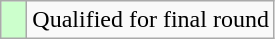<table class="wikitable">
<tr>
<td style="width:10px; background:#cfc"></td>
<td>Qualified for final round</td>
</tr>
</table>
